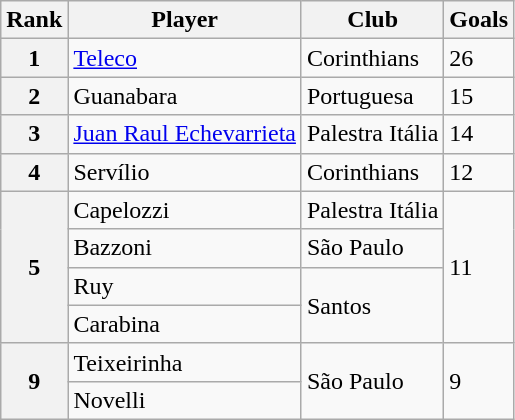<table class="wikitable">
<tr>
<th>Rank</th>
<th>Player</th>
<th>Club</th>
<th>Goals</th>
</tr>
<tr>
<th>1</th>
<td><a href='#'>Teleco</a></td>
<td>Corinthians</td>
<td>26</td>
</tr>
<tr>
<th>2</th>
<td>Guanabara</td>
<td>Portuguesa</td>
<td>15</td>
</tr>
<tr>
<th>3</th>
<td><a href='#'>Juan Raul Echevarrieta</a></td>
<td>Palestra Itália</td>
<td>14</td>
</tr>
<tr>
<th>4</th>
<td>Servílio</td>
<td>Corinthians</td>
<td>12</td>
</tr>
<tr>
<th rowspan="4">5</th>
<td>Capelozzi</td>
<td>Palestra Itália</td>
<td rowspan="4">11</td>
</tr>
<tr>
<td>Bazzoni</td>
<td>São Paulo</td>
</tr>
<tr>
<td>Ruy</td>
<td rowspan="2">Santos</td>
</tr>
<tr>
<td>Carabina</td>
</tr>
<tr>
<th rowspan="2">9</th>
<td>Teixeirinha</td>
<td rowspan="2">São Paulo</td>
<td rowspan="2">9</td>
</tr>
<tr>
<td>Novelli</td>
</tr>
</table>
